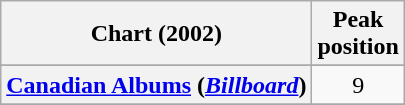<table class="wikitable sortable plainrowheaders" style="text-align:center">
<tr>
<th scope="col">Chart (2002)</th>
<th scope="col">Peak<br>position</th>
</tr>
<tr>
</tr>
<tr>
<th scope="row"><a href='#'>Canadian Albums</a> (<em><a href='#'>Billboard</a></em>)</th>
<td style="text-align:center;">9</td>
</tr>
<tr>
</tr>
<tr>
</tr>
<tr>
</tr>
<tr>
</tr>
<tr>
</tr>
</table>
